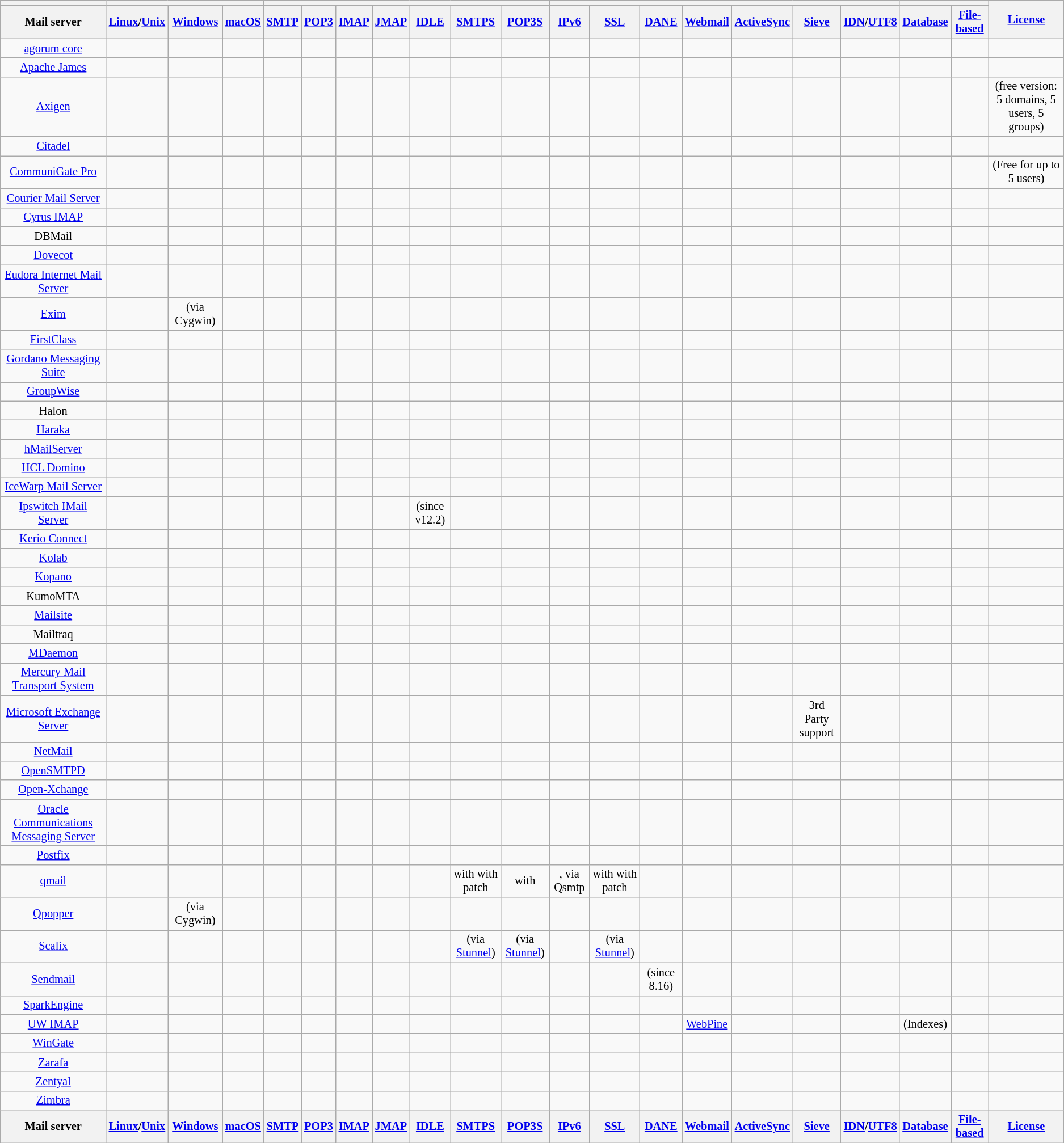<table class="wikitable sortable sort-under sort-underfilterable sticky-header-multi" style="font-size: 85%; text-align: center;">
<tr>
<th></th>
<th colspan="3"></th>
<th colspan="7"></th>
<th colspan="7"></th>
<th colspan="2"></th>
<th rowspan="2"><a href='#'>License</a></th>
</tr>
<tr>
<th class="filterable">Mail server</th>
<th><a href='#'>Linux</a>/<a href='#'>Unix</a></th>
<th><a href='#'>Windows</a></th>
<th><a href='#'>macOS</a></th>
<th><a href='#'>SMTP</a></th>
<th><a href='#'>POP3</a></th>
<th><a href='#'>IMAP</a></th>
<th><a href='#'>JMAP</a></th>
<th><a href='#'>IDLE</a></th>
<th><a href='#'>SMTPS</a></th>
<th><a href='#'>POP3S</a></th>
<th><a href='#'>IPv6</a></th>
<th><a href='#'>SSL</a></th>
<th><a href='#'>DANE</a></th>
<th><a href='#'>Webmail</a></th>
<th><a href='#'>ActiveSync</a></th>
<th><a href='#'>Sieve</a></th>
<th><a href='#'>IDN</a>/<a href='#'>UTF8</a></th>
<th><a href='#'>Database</a> </th>
<th><a href='#'>File-based</a> </th>
</tr>
<tr>
<td><a href='#'>agorum core</a></td>
<td></td>
<td></td>
<td></td>
<td></td>
<td></td>
<td></td>
<td></td>
<td></td>
<td></td>
<td></td>
<td></td>
<td></td>
<td></td>
<td></td>
<td></td>
<td></td>
<td></td>
<td></td>
<td></td>
<td></td>
</tr>
<tr>
<td><a href='#'>Apache James</a></td>
<td></td>
<td></td>
<td></td>
<td></td>
<td></td>
<td></td>
<td></td>
<td></td>
<td></td>
<td></td>
<td></td>
<td></td>
<td></td>
<td></td>
<td></td>
<td></td>
<td></td>
<td></td>
<td></td>
<td></td>
</tr>
<tr>
<td><a href='#'>Axigen</a></td>
<td></td>
<td></td>
<td></td>
<td></td>
<td></td>
<td></td>
<td></td>
<td></td>
<td></td>
<td></td>
<td></td>
<td></td>
<td></td>
<td></td>
<td></td>
<td></td>
<td></td>
<td></td>
<td></td>
<td> (free version: 5 domains, 5 users, 5 groups)</td>
</tr>
<tr>
<td><a href='#'>Citadel</a></td>
<td></td>
<td></td>
<td></td>
<td></td>
<td></td>
<td></td>
<td></td>
<td></td>
<td></td>
<td></td>
<td></td>
<td></td>
<td></td>
<td></td>
<td></td>
<td></td>
<td></td>
<td></td>
<td></td>
<td></td>
</tr>
<tr>
<td><a href='#'>CommuniGate Pro</a></td>
<td></td>
<td></td>
<td></td>
<td></td>
<td></td>
<td></td>
<td></td>
<td></td>
<td></td>
<td></td>
<td></td>
<td></td>
<td></td>
<td></td>
<td></td>
<td></td>
<td></td>
<td></td>
<td></td>
<td> (Free for up to 5 users)</td>
</tr>
<tr>
<td><a href='#'>Courier Mail Server</a></td>
<td></td>
<td></td>
<td></td>
<td></td>
<td></td>
<td></td>
<td></td>
<td></td>
<td></td>
<td></td>
<td></td>
<td></td>
<td></td>
<td></td>
<td></td>
<td></td>
<td></td>
<td></td>
<td></td>
<td></td>
</tr>
<tr>
<td><a href='#'>Cyrus IMAP</a></td>
<td></td>
<td></td>
<td></td>
<td></td>
<td></td>
<td></td>
<td></td>
<td></td>
<td></td>
<td></td>
<td></td>
<td></td>
<td></td>
<td></td>
<td></td>
<td></td>
<td></td>
<td></td>
<td></td>
<td></td>
</tr>
<tr>
<td>DBMail</td>
<td></td>
<td></td>
<td></td>
<td></td>
<td></td>
<td></td>
<td></td>
<td></td>
<td></td>
<td></td>
<td></td>
<td></td>
<td></td>
<td></td>
<td></td>
<td></td>
<td></td>
<td></td>
<td></td>
<td></td>
</tr>
<tr>
<td><a href='#'>Dovecot</a></td>
<td></td>
<td></td>
<td></td>
<td></td>
<td></td>
<td></td>
<td></td>
<td></td>
<td></td>
<td></td>
<td></td>
<td></td>
<td></td>
<td></td>
<td></td>
<td></td>
<td></td>
<td></td>
<td></td>
<td></td>
</tr>
<tr>
<td><a href='#'>Eudora Internet Mail Server</a></td>
<td></td>
<td></td>
<td></td>
<td></td>
<td></td>
<td></td>
<td></td>
<td></td>
<td></td>
<td></td>
<td></td>
<td></td>
<td></td>
<td></td>
<td></td>
<td></td>
<td></td>
<td></td>
<td></td>
<td></td>
</tr>
<tr>
<td><a href='#'>Exim</a></td>
<td></td>
<td> (via Cygwin)</td>
<td></td>
<td></td>
<td></td>
<td></td>
<td></td>
<td></td>
<td></td>
<td></td>
<td></td>
<td></td>
<td></td>
<td></td>
<td></td>
<td></td>
<td></td>
<td></td>
<td></td>
<td></td>
</tr>
<tr>
<td><a href='#'>FirstClass</a></td>
<td></td>
<td></td>
<td></td>
<td></td>
<td></td>
<td></td>
<td></td>
<td></td>
<td></td>
<td></td>
<td></td>
<td></td>
<td></td>
<td></td>
<td></td>
<td></td>
<td></td>
<td></td>
<td></td>
<td></td>
</tr>
<tr>
<td><a href='#'>Gordano Messaging Suite</a></td>
<td></td>
<td></td>
<td></td>
<td></td>
<td></td>
<td></td>
<td></td>
<td></td>
<td></td>
<td></td>
<td></td>
<td></td>
<td></td>
<td></td>
<td></td>
<td></td>
<td></td>
<td></td>
<td></td>
<td></td>
</tr>
<tr>
<td><a href='#'>GroupWise</a></td>
<td></td>
<td></td>
<td></td>
<td></td>
<td></td>
<td></td>
<td></td>
<td></td>
<td></td>
<td></td>
<td></td>
<td></td>
<td></td>
<td></td>
<td></td>
<td></td>
<td></td>
<td></td>
<td></td>
<td></td>
</tr>
<tr>
<td>Halon</td>
<td></td>
<td></td>
<td></td>
<td></td>
<td></td>
<td></td>
<td></td>
<td></td>
<td></td>
<td></td>
<td></td>
<td></td>
<td></td>
<td></td>
<td></td>
<td></td>
<td></td>
<td></td>
<td></td>
<td></td>
</tr>
<tr>
<td><a href='#'>Haraka</a></td>
<td></td>
<td></td>
<td></td>
<td></td>
<td></td>
<td></td>
<td></td>
<td></td>
<td></td>
<td></td>
<td></td>
<td></td>
<td></td>
<td></td>
<td></td>
<td></td>
<td></td>
<td></td>
<td></td>
<td></td>
</tr>
<tr>
<td><a href='#'>hMailServer</a></td>
<td></td>
<td></td>
<td></td>
<td></td>
<td></td>
<td></td>
<td></td>
<td></td>
<td></td>
<td></td>
<td></td>
<td></td>
<td></td>
<td></td>
<td></td>
<td></td>
<td></td>
<td></td>
<td></td>
<td></td>
</tr>
<tr>
<td><a href='#'>HCL Domino</a></td>
<td></td>
<td></td>
<td></td>
<td></td>
<td></td>
<td></td>
<td></td>
<td></td>
<td></td>
<td></td>
<td></td>
<td></td>
<td></td>
<td></td>
<td> </td>
<td></td>
<td></td>
<td></td>
<td></td>
<td></td>
</tr>
<tr>
<td><a href='#'>IceWarp Mail Server</a></td>
<td></td>
<td></td>
<td></td>
<td></td>
<td></td>
<td></td>
<td></td>
<td></td>
<td></td>
<td></td>
<td></td>
<td></td>
<td></td>
<td></td>
<td></td>
<td></td>
<td></td>
<td></td>
<td></td>
<td></td>
</tr>
<tr>
<td><a href='#'>Ipswitch IMail Server</a></td>
<td></td>
<td></td>
<td></td>
<td></td>
<td></td>
<td></td>
<td></td>
<td> (since v12.2)</td>
<td></td>
<td></td>
<td></td>
<td></td>
<td></td>
<td></td>
<td></td>
<td></td>
<td></td>
<td></td>
<td></td>
<td></td>
</tr>
<tr>
<td><a href='#'>Kerio Connect</a></td>
<td></td>
<td></td>
<td></td>
<td></td>
<td></td>
<td></td>
<td></td>
<td></td>
<td></td>
<td></td>
<td></td>
<td></td>
<td></td>
<td></td>
<td></td>
<td></td>
<td></td>
<td></td>
<td></td>
<td></td>
</tr>
<tr>
<td><a href='#'>Kolab</a></td>
<td></td>
<td></td>
<td></td>
<td></td>
<td></td>
<td></td>
<td></td>
<td></td>
<td></td>
<td></td>
<td></td>
<td></td>
<td></td>
<td></td>
<td></td>
<td></td>
<td></td>
<td></td>
<td></td>
<td></td>
</tr>
<tr>
<td><a href='#'>Kopano</a></td>
<td></td>
<td></td>
<td></td>
<td></td>
<td></td>
<td></td>
<td></td>
<td></td>
<td></td>
<td></td>
<td></td>
<td></td>
<td></td>
<td></td>
<td></td>
<td></td>
<td></td>
<td></td>
<td></td>
<td></td>
</tr>
<tr>
<td>KumoMTA</td>
<td></td>
<td></td>
<td></td>
<td></td>
<td></td>
<td></td>
<td></td>
<td></td>
<td></td>
<td></td>
<td></td>
<td></td>
<td></td>
<td></td>
<td></td>
<td></td>
<td></td>
<td></td>
<td></td>
<td></td>
</tr>
<tr>
<td><a href='#'>Mailsite</a></td>
<td></td>
<td></td>
<td></td>
<td></td>
<td></td>
<td></td>
<td></td>
<td></td>
<td></td>
<td></td>
<td></td>
<td></td>
<td></td>
<td></td>
<td></td>
<td></td>
<td></td>
<td></td>
<td></td>
<td></td>
</tr>
<tr>
<td>Mailtraq</td>
<td></td>
<td></td>
<td></td>
<td></td>
<td></td>
<td></td>
<td></td>
<td></td>
<td></td>
<td></td>
<td></td>
<td></td>
<td></td>
<td></td>
<td></td>
<td></td>
<td></td>
<td></td>
<td></td>
<td></td>
</tr>
<tr>
<td><a href='#'>MDaemon</a></td>
<td></td>
<td></td>
<td></td>
<td></td>
<td></td>
<td></td>
<td></td>
<td></td>
<td></td>
<td></td>
<td></td>
<td></td>
<td></td>
<td></td>
<td></td>
<td></td>
<td></td>
<td></td>
<td></td>
<td></td>
</tr>
<tr>
<td><a href='#'>Mercury Mail Transport System</a></td>
<td></td>
<td></td>
<td></td>
<td></td>
<td></td>
<td></td>
<td></td>
<td></td>
<td></td>
<td></td>
<td></td>
<td></td>
<td></td>
<td></td>
<td></td>
<td></td>
<td></td>
<td></td>
<td></td>
<td></td>
</tr>
<tr>
<td><a href='#'>Microsoft Exchange Server</a></td>
<td></td>
<td></td>
<td></td>
<td></td>
<td></td>
<td></td>
<td></td>
<td></td>
<td></td>
<td></td>
<td> </td>
<td></td>
<td></td>
<td></td>
<td></td>
<td> 3rd Party support</td>
<td></td>
<td></td>
<td></td>
<td></td>
</tr>
<tr>
<td><a href='#'>NetMail</a></td>
<td></td>
<td></td>
<td></td>
<td></td>
<td></td>
<td></td>
<td></td>
<td></td>
<td></td>
<td></td>
<td></td>
<td></td>
<td></td>
<td></td>
<td></td>
<td></td>
<td></td>
<td></td>
<td></td>
<td></td>
</tr>
<tr>
<td><a href='#'>OpenSMTPD</a></td>
<td></td>
<td></td>
<td></td>
<td></td>
<td></td>
<td></td>
<td></td>
<td></td>
<td></td>
<td></td>
<td></td>
<td></td>
<td></td>
<td></td>
<td></td>
<td></td>
<td></td>
<td></td>
<td></td>
<td></td>
</tr>
<tr>
<td><a href='#'>Open-Xchange</a></td>
<td></td>
<td></td>
<td></td>
<td></td>
<td></td>
<td></td>
<td></td>
<td></td>
<td></td>
<td></td>
<td></td>
<td></td>
<td></td>
<td></td>
<td></td>
<td></td>
<td></td>
<td></td>
<td></td>
<td></td>
</tr>
<tr>
<td><a href='#'>Oracle Communications Messaging Server</a></td>
<td></td>
<td></td>
<td></td>
<td></td>
<td></td>
<td></td>
<td></td>
<td></td>
<td></td>
<td></td>
<td></td>
<td></td>
<td></td>
<td></td>
<td></td>
<td></td>
<td></td>
<td></td>
<td></td>
<td></td>
</tr>
<tr>
<td><a href='#'>Postfix</a></td>
<td></td>
<td></td>
<td></td>
<td></td>
<td></td>
<td></td>
<td></td>
<td></td>
<td></td>
<td></td>
<td></td>
<td></td>
<td></td>
<td></td>
<td></td>
<td></td>
<td></td>
<td></td>
<td></td>
<td></td>
</tr>
<tr>
<td><a href='#'>qmail</a></td>
<td></td>
<td></td>
<td></td>
<td></td>
<td></td>
<td></td>
<td></td>
<td></td>
<td>with  with patch</td>
<td>with </td>
<td>, via Qsmtp</td>
<td>with  with patch</td>
<td></td>
<td></td>
<td></td>
<td></td>
<td></td>
<td></td>
<td></td>
<td></td>
</tr>
<tr>
<td><a href='#'>Qpopper</a></td>
<td></td>
<td> (via Cygwin)</td>
<td></td>
<td></td>
<td></td>
<td></td>
<td></td>
<td></td>
<td></td>
<td></td>
<td></td>
<td></td>
<td></td>
<td></td>
<td></td>
<td></td>
<td></td>
<td></td>
<td></td>
<td></td>
</tr>
<tr>
<td><a href='#'>Scalix</a></td>
<td></td>
<td></td>
<td></td>
<td></td>
<td></td>
<td></td>
<td></td>
<td></td>
<td> (via <a href='#'>Stunnel</a>)</td>
<td> (via <a href='#'>Stunnel</a>)</td>
<td></td>
<td> (via <a href='#'>Stunnel</a>)</td>
<td></td>
<td></td>
<td></td>
<td></td>
<td></td>
<td></td>
<td></td>
<td></td>
</tr>
<tr>
<td><a href='#'>Sendmail</a></td>
<td></td>
<td></td>
<td></td>
<td></td>
<td></td>
<td></td>
<td></td>
<td></td>
<td></td>
<td></td>
<td></td>
<td></td>
<td> (since 8.16)</td>
<td></td>
<td></td>
<td></td>
<td></td>
<td></td>
<td></td>
<td></td>
</tr>
<tr>
<td><a href='#'>SparkEngine</a></td>
<td></td>
<td></td>
<td></td>
<td></td>
<td></td>
<td></td>
<td></td>
<td></td>
<td></td>
<td></td>
<td></td>
<td></td>
<td></td>
<td></td>
<td></td>
<td></td>
<td></td>
<td></td>
<td></td>
<td></td>
</tr>
<tr>
<td><a href='#'>UW IMAP</a></td>
<td></td>
<td></td>
<td></td>
<td></td>
<td></td>
<td></td>
<td></td>
<td></td>
<td></td>
<td></td>
<td></td>
<td></td>
<td></td>
<td><a href='#'>WebPine</a></td>
<td></td>
<td></td>
<td></td>
<td> (Indexes)</td>
<td></td>
<td></td>
</tr>
<tr>
<td><a href='#'>WinGate</a></td>
<td></td>
<td></td>
<td></td>
<td></td>
<td></td>
<td></td>
<td></td>
<td></td>
<td></td>
<td></td>
<td></td>
<td></td>
<td></td>
<td></td>
<td></td>
<td></td>
<td></td>
<td></td>
<td></td>
<td></td>
</tr>
<tr>
<td><a href='#'>Zarafa</a></td>
<td></td>
<td></td>
<td></td>
<td></td>
<td></td>
<td></td>
<td></td>
<td></td>
<td></td>
<td></td>
<td></td>
<td></td>
<td></td>
<td></td>
<td></td>
<td></td>
<td></td>
<td></td>
<td></td>
<td></td>
</tr>
<tr>
<td><a href='#'>Zentyal</a></td>
<td></td>
<td></td>
<td></td>
<td></td>
<td></td>
<td></td>
<td></td>
<td></td>
<td></td>
<td></td>
<td></td>
<td></td>
<td></td>
<td></td>
<td></td>
<td></td>
<td></td>
<td></td>
<td></td>
<td></td>
</tr>
<tr>
<td><a href='#'>Zimbra</a></td>
<td></td>
<td></td>
<td></td>
<td></td>
<td></td>
<td></td>
<td></td>
<td></td>
<td></td>
<td></td>
<td></td>
<td></td>
<td></td>
<td></td>
<td></td>
<td></td>
<td></td>
<td></td>
<td></td>
<td></td>
</tr>
<tr>
<th class="filterable">Mail server</th>
<th><a href='#'>Linux</a>/<a href='#'>Unix</a></th>
<th><a href='#'>Windows</a></th>
<th><a href='#'>macOS</a></th>
<th><a href='#'>SMTP</a></th>
<th><a href='#'>POP3</a></th>
<th><a href='#'>IMAP</a></th>
<th><a href='#'>JMAP</a></th>
<th><a href='#'>IDLE</a></th>
<th><a href='#'>SMTPS</a></th>
<th><a href='#'>POP3S</a></th>
<th><a href='#'>IPv6</a></th>
<th><a href='#'>SSL</a></th>
<th><a href='#'>DANE</a></th>
<th><a href='#'>Webmail</a></th>
<th><a href='#'>ActiveSync</a></th>
<th><a href='#'>Sieve</a></th>
<th><a href='#'>IDN</a>/<a href='#'>UTF8</a></th>
<th><a href='#'>Database</a></th>
<th><a href='#'>File-based</a></th>
<th><a href='#'>License</a></th>
</tr>
</table>
